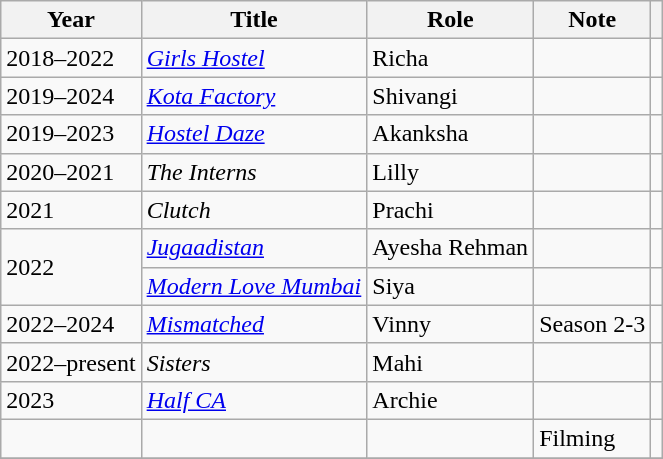<table class="wikitable sortable">
<tr>
<th>Year</th>
<th>Title</th>
<th>Role</th>
<th>Note</th>
<th></th>
</tr>
<tr>
<td>2018–2022</td>
<td><em><a href='#'>Girls Hostel</a></em></td>
<td>Richa</td>
<td></td>
<td></td>
</tr>
<tr>
<td>2019–2024</td>
<td><em><a href='#'>Kota Factory</a></em></td>
<td>Shivangi</td>
<td></td>
<td></td>
</tr>
<tr>
<td>2019–2023</td>
<td><em><a href='#'>Hostel Daze</a></em></td>
<td>Akanksha</td>
<td></td>
<td></td>
</tr>
<tr>
<td>2020–2021</td>
<td><em>The Interns</em></td>
<td>Lilly</td>
<td></td>
<td></td>
</tr>
<tr>
<td>2021</td>
<td><em>Clutch</em></td>
<td>Prachi</td>
<td></td>
<td></td>
</tr>
<tr>
<td rowspan="2">2022</td>
<td><em><a href='#'>Jugaadistan</a></em></td>
<td>Ayesha Rehman</td>
<td></td>
<td></td>
</tr>
<tr>
<td><em><a href='#'>Modern Love Mumbai</a></em></td>
<td>Siya</td>
<td></td>
<td></td>
</tr>
<tr>
<td>2022–2024</td>
<td><em><a href='#'>Mismatched</a></em></td>
<td>Vinny</td>
<td>Season 2-3</td>
<td></td>
</tr>
<tr>
<td>2022–present</td>
<td><em>Sisters</em></td>
<td>Mahi</td>
<td></td>
<td></td>
</tr>
<tr>
<td>2023</td>
<td><em><a href='#'>Half CA</a></em></td>
<td>Archie</td>
<td></td>
<td></td>
</tr>
<tr>
<td></td>
<td></td>
<td></td>
<td>Filming</td>
<td></td>
</tr>
<tr>
</tr>
</table>
